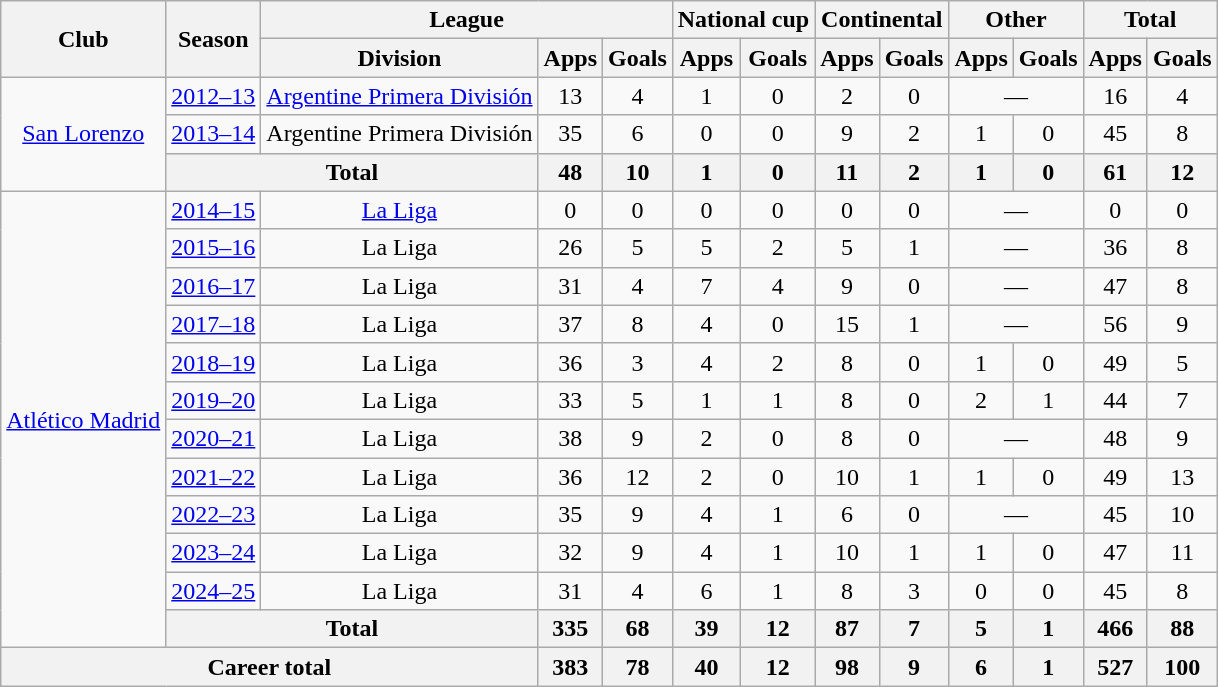<table class="wikitable" style="font-size:100%; text-align: center;">
<tr>
<th rowspan="2">Club</th>
<th rowspan="2">Season</th>
<th colspan="3">League</th>
<th colspan="2">National cup</th>
<th colspan="2">Continental</th>
<th colspan="2">Other</th>
<th colspan="2">Total</th>
</tr>
<tr>
<th>Division</th>
<th>Apps</th>
<th>Goals</th>
<th>Apps</th>
<th>Goals</th>
<th>Apps</th>
<th>Goals</th>
<th>Apps</th>
<th>Goals</th>
<th>Apps</th>
<th>Goals</th>
</tr>
<tr>
<td rowspan="3"><a href='#'>San Lorenzo</a></td>
<td><a href='#'>2012–13</a></td>
<td><a href='#'>Argentine Primera División</a></td>
<td>13</td>
<td>4</td>
<td>1</td>
<td>0</td>
<td>2</td>
<td>0</td>
<td colspan="2">—</td>
<td>16</td>
<td>4</td>
</tr>
<tr>
<td><a href='#'>2013–14</a></td>
<td>Argentine Primera División</td>
<td>35</td>
<td>6</td>
<td>0</td>
<td>0</td>
<td>9</td>
<td>2</td>
<td>1</td>
<td>0</td>
<td>45</td>
<td>8</td>
</tr>
<tr>
<th colspan="2">Total</th>
<th>48</th>
<th>10</th>
<th>1</th>
<th>0</th>
<th>11</th>
<th>2</th>
<th>1</th>
<th>0</th>
<th>61</th>
<th>12</th>
</tr>
<tr>
<td rowspan="12"><a href='#'>Atlético Madrid</a></td>
<td><a href='#'>2014–15</a></td>
<td><a href='#'>La Liga</a></td>
<td>0</td>
<td>0</td>
<td>0</td>
<td>0</td>
<td>0</td>
<td>0</td>
<td colspan="2">—</td>
<td>0</td>
<td>0</td>
</tr>
<tr>
<td><a href='#'>2015–16</a></td>
<td>La Liga</td>
<td>26</td>
<td>5</td>
<td>5</td>
<td>2</td>
<td>5</td>
<td>1</td>
<td colspan="2">—</td>
<td>36</td>
<td>8</td>
</tr>
<tr>
<td><a href='#'>2016–17</a></td>
<td>La Liga</td>
<td>31</td>
<td>4</td>
<td>7</td>
<td>4</td>
<td>9</td>
<td>0</td>
<td colspan="2">—</td>
<td>47</td>
<td>8</td>
</tr>
<tr>
<td><a href='#'>2017–18</a></td>
<td>La Liga</td>
<td>37</td>
<td>8</td>
<td>4</td>
<td>0</td>
<td>15</td>
<td>1</td>
<td colspan="2">—</td>
<td>56</td>
<td>9</td>
</tr>
<tr>
<td><a href='#'>2018–19</a></td>
<td>La Liga</td>
<td>36</td>
<td>3</td>
<td>4</td>
<td>2</td>
<td>8</td>
<td>0</td>
<td>1</td>
<td>0</td>
<td>49</td>
<td>5</td>
</tr>
<tr>
<td><a href='#'>2019–20</a></td>
<td>La Liga</td>
<td>33</td>
<td>5</td>
<td>1</td>
<td>1</td>
<td>8</td>
<td>0</td>
<td>2</td>
<td>1</td>
<td>44</td>
<td>7</td>
</tr>
<tr>
<td><a href='#'>2020–21</a></td>
<td>La Liga</td>
<td>38</td>
<td>9</td>
<td>2</td>
<td>0</td>
<td>8</td>
<td>0</td>
<td colspan="2">—</td>
<td>48</td>
<td>9</td>
</tr>
<tr>
<td><a href='#'>2021–22</a></td>
<td>La Liga</td>
<td>36</td>
<td>12</td>
<td>2</td>
<td>0</td>
<td>10</td>
<td>1</td>
<td>1</td>
<td>0</td>
<td>49</td>
<td>13</td>
</tr>
<tr>
<td><a href='#'>2022–23</a></td>
<td>La Liga</td>
<td>35</td>
<td>9</td>
<td>4</td>
<td>1</td>
<td>6</td>
<td>0</td>
<td colspan="2">—</td>
<td>45</td>
<td>10</td>
</tr>
<tr>
<td><a href='#'>2023–24</a></td>
<td>La Liga</td>
<td>32</td>
<td>9</td>
<td>4</td>
<td>1</td>
<td>10</td>
<td>1</td>
<td>1</td>
<td>0</td>
<td>47</td>
<td>11</td>
</tr>
<tr>
<td><a href='#'>2024–25</a></td>
<td>La Liga</td>
<td>31</td>
<td>4</td>
<td>6</td>
<td>1</td>
<td>8</td>
<td>3</td>
<td>0</td>
<td>0</td>
<td>45</td>
<td>8</td>
</tr>
<tr>
<th colspan="2">Total</th>
<th>335</th>
<th>68</th>
<th>39</th>
<th>12</th>
<th>87</th>
<th>7</th>
<th>5</th>
<th>1</th>
<th>466</th>
<th>88</th>
</tr>
<tr>
<th colspan="3">Career total</th>
<th>383</th>
<th>78</th>
<th>40</th>
<th>12</th>
<th>98</th>
<th>9</th>
<th>6</th>
<th>1</th>
<th>527</th>
<th>100</th>
</tr>
</table>
